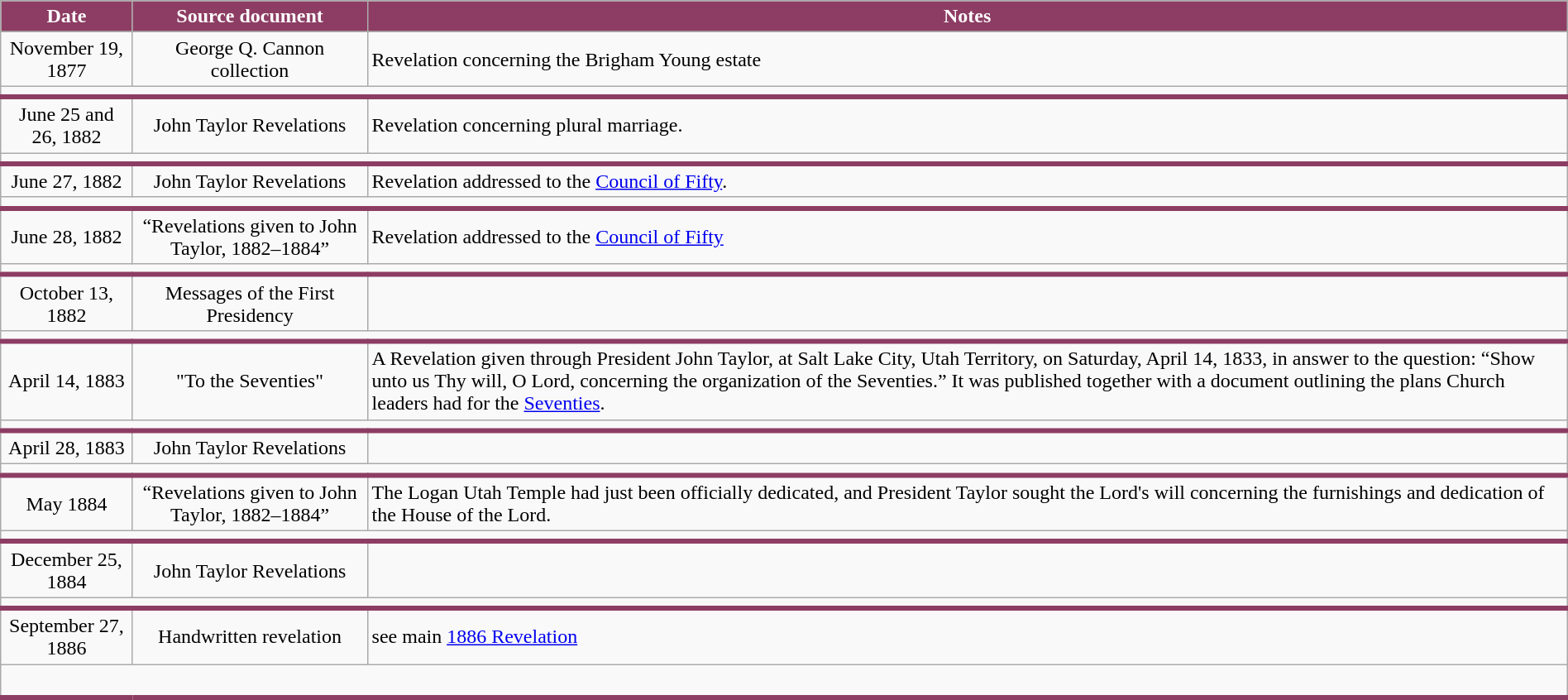<table class="wikitable plainrowheaders" style="width:100%;">
<tr>
<th style="background: #8D3D63; color:white">Date</th>
<th style="background: #8D3D63; color:white">Source document</th>
<th style="background: #8D3D63; color:white">Notes</th>
</tr>
<tr>
</tr>
<tr>
<td align="center">November 19, 1877</td>
<td align="center">George Q. Cannon collection</td>
<td align="left">Revelation concerning the Brigham Young estate</td>
</tr>
<tr style="border-bottom: 4px solid #8D3D63;">
<td colspan="3"></td>
</tr>
<tr>
<td align="center">June 25 and 26, 1882</td>
<td align="center">John Taylor Revelations</td>
<td align="left">Revelation concerning plural marriage.</td>
</tr>
<tr style="border-bottom: 4px solid #8D3D63;">
<td colspan="3"></td>
</tr>
<tr>
<td align="center">June 27, 1882</td>
<td align="center">John Taylor Revelations</td>
<td align="left">Revelation addressed to the <a href='#'>Council of Fifty</a>.</td>
</tr>
<tr style="border-bottom: 4px solid #8D3D63;">
<td colspan="3"></td>
</tr>
<tr>
<td align="center">June 28, 1882</td>
<td align="center">“Revelations given to John Taylor, 1882–1884”</td>
<td align="left">Revelation addressed to the <a href='#'>Council of Fifty</a></td>
</tr>
<tr style="border-bottom: 4px solid #8D3D63;">
<td colspan="3"></td>
</tr>
<tr>
<td align="center">October 13, 1882</td>
<td align="center">Messages of the First Presidency</td>
<td></td>
</tr>
<tr style="border-bottom: 4px solid #8D3D63;">
<td colspan="3"></td>
</tr>
<tr>
<td align="center">April 14, 1883</td>
<td align="center">"To the Seventies"</td>
<td align="left">A Revelation given through President John Taylor, at Salt Lake City, Utah Territory, on Saturday, April 14, 1833, in answer to the question: “Show unto us Thy will, O Lord, concerning the organization of the Seventies.” It was published together with a document outlining the plans Church leaders had for the <a href='#'>Seventies</a>.</td>
</tr>
<tr style="border-bottom: 4px solid #8D3D63;">
<td colspan="3"></td>
</tr>
<tr>
<td align="center">April 28, 1883</td>
<td align="center">John Taylor Revelations</td>
<td align="left"></td>
</tr>
<tr style="border-bottom: 4px solid #8D3D63;">
<td colspan="3"></td>
</tr>
<tr>
<td align="center">May 1884</td>
<td align="center">“Revelations given to John Taylor, 1882–1884”</td>
<td align="left">The Logan Utah Temple had just been officially dedicated, and President Taylor sought the Lord's will concerning the furnishings and dedication of the House of the Lord.</td>
</tr>
<tr style="border-bottom: 4px solid #8D3D63;">
<td colspan="3"></td>
</tr>
<tr>
<td align="center">December 25, 1884</td>
<td align="center">John Taylor Revelations</td>
<td align="left"></td>
</tr>
<tr style="border-bottom: 4px solid #8D3D63;">
<td colspan="3"></td>
</tr>
<tr>
<td align="center">September 27, 1886</td>
<td align="center">Handwritten revelation</td>
<td>see main <a href='#'>1886 Revelation</a></td>
</tr>
<tr style="border-bottom: 4px solid #8D3D63;">
<td colspan="3"><br></td>
</tr>
</table>
